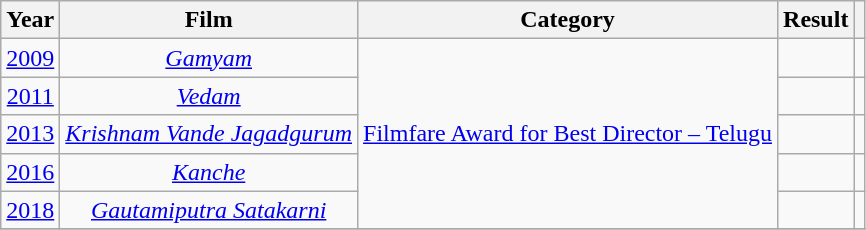<table class="wikitable sortable">
<tr>
<th>Year</th>
<th>Film</th>
<th>Category</th>
<th>Result</th>
<th class="unsortable"></th>
</tr>
<tr>
<td style="text-align:center;"><a href='#'>2009</a></td>
<td style="text-align:center;"><em><a href='#'>Gamyam</a></em></td>
<td style="text-align:center;" rowspan="5"><a href='#'>Filmfare Award for Best Director – Telugu</a></td>
<td></td>
<td></td>
</tr>
<tr>
<td style="text-align:center;"><a href='#'>2011</a></td>
<td style="text-align:center;"><em><a href='#'>Vedam</a></em></td>
<td></td>
<td></td>
</tr>
<tr>
<td style="text-align:center;"><a href='#'>2013</a></td>
<td style="text-align:center;"><em><a href='#'>Krishnam Vande Jagadgurum</a></em></td>
<td></td>
<td></td>
</tr>
<tr>
<td style="text-align:center;"><a href='#'>2016</a></td>
<td style="text-align:center;"><em><a href='#'>Kanche</a></em></td>
<td></td>
<td></td>
</tr>
<tr>
<td style="text-align:center;"><a href='#'>2018</a></td>
<td style="text-align:center;"><em><a href='#'>Gautamiputra Satakarni</a></em></td>
<td></td>
<td></td>
</tr>
<tr>
</tr>
</table>
